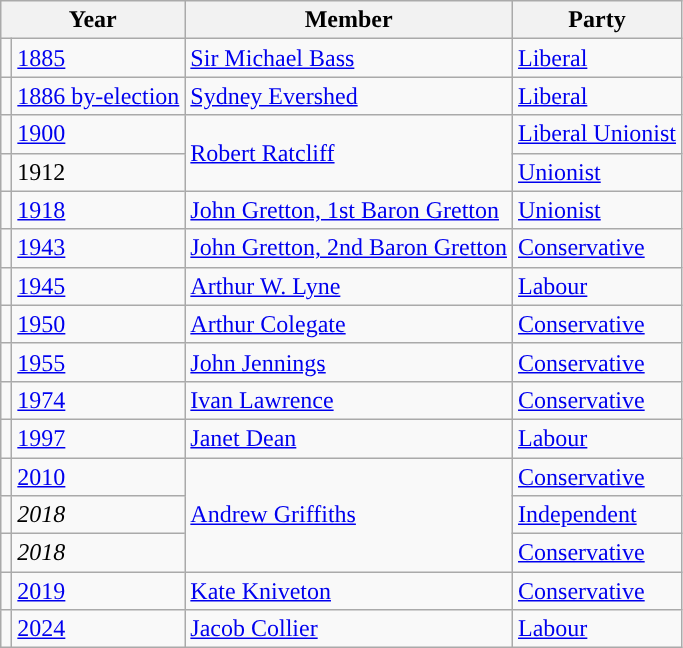<table class="wikitable">
<tr>
<th colspan="2">Year</th>
<th>Member</th>
<th>Party</th>
</tr>
<tr>
<td style="color:inherit;background-color: "></td>
<td><a href='#'>1885</a></td>
<td><a href='#'>Sir Michael Bass</a></td>
<td><a href='#'>Liberal</a></td>
</tr>
<tr>
<td style="color:inherit;background-color: "></td>
<td><a href='#'>1886 by-election</a></td>
<td><a href='#'>Sydney Evershed</a></td>
<td><a href='#'>Liberal</a></td>
</tr>
<tr>
<td style="color:inherit;background-color: "></td>
<td><a href='#'>1900</a></td>
<td rowspan="2"><a href='#'>Robert Ratcliff</a></td>
<td><a href='#'>Liberal Unionist</a></td>
</tr>
<tr>
<td style="color:inherit;background-color: "></td>
<td>1912</td>
<td><a href='#'>Unionist</a></td>
</tr>
<tr>
<td style="color:inherit;background-color: "></td>
<td><a href='#'>1918</a></td>
<td><a href='#'>John Gretton, 1st Baron Gretton</a></td>
<td><a href='#'>Unionist</a></td>
</tr>
<tr>
<td style="color:inherit;background-color: "></td>
<td><a href='#'>1943</a></td>
<td><a href='#'>John Gretton, 2nd Baron Gretton</a></td>
<td><a href='#'>Conservative</a></td>
</tr>
<tr>
<td style="color:inherit;background-color: "></td>
<td><a href='#'>1945</a></td>
<td><a href='#'>Arthur W. Lyne</a></td>
<td><a href='#'>Labour</a></td>
</tr>
<tr>
<td style="color:inherit;background-color: "></td>
<td><a href='#'>1950</a></td>
<td><a href='#'>Arthur Colegate</a></td>
<td><a href='#'>Conservative</a></td>
</tr>
<tr>
<td style="color:inherit;background-color: "></td>
<td><a href='#'>1955</a></td>
<td><a href='#'>John Jennings</a></td>
<td><a href='#'>Conservative</a></td>
</tr>
<tr>
<td style="color:inherit;background-color: "></td>
<td><a href='#'>1974</a></td>
<td><a href='#'>Ivan Lawrence</a></td>
<td><a href='#'>Conservative</a></td>
</tr>
<tr>
<td style="color:inherit;background-color: "></td>
<td><a href='#'>1997</a></td>
<td><a href='#'>Janet Dean</a></td>
<td><a href='#'>Labour</a></td>
</tr>
<tr>
<td style="color:inherit;background-color: "></td>
<td><a href='#'>2010</a></td>
<td rowspan=3><a href='#'>Andrew Griffiths</a></td>
<td><a href='#'>Conservative</a></td>
</tr>
<tr>
<td style="color:inherit;background-color: "></td>
<td><em>2018</em></td>
<td><a href='#'>Independent</a></td>
</tr>
<tr>
<td style="color:inherit;background-color: "></td>
<td><em>2018</em></td>
<td><a href='#'>Conservative</a></td>
</tr>
<tr>
<td style="color:inherit;background-color: "></td>
<td><a href='#'>2019</a></td>
<td><a href='#'>Kate Kniveton</a></td>
<td><a href='#'>Conservative</a></td>
</tr>
<tr>
<td style="color:inherit;background-color: "></td>
<td><a href='#'>2024</a></td>
<td><a href='#'>Jacob Collier</a></td>
<td><a href='#'>Labour</a></td>
</tr>
</table>
